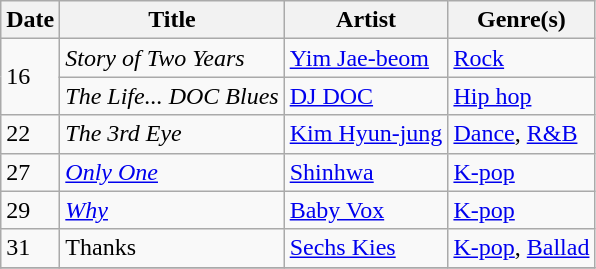<table class="wikitable" style="text-align: left;">
<tr>
<th>Date</th>
<th>Title</th>
<th>Artist</th>
<th>Genre(s)</th>
</tr>
<tr>
<td rowspan="2">16</td>
<td><em>Story of Two Years</em></td>
<td><a href='#'>Yim Jae-beom</a></td>
<td><a href='#'>Rock</a></td>
</tr>
<tr>
<td><em>The Life... DOC Blues</em></td>
<td><a href='#'>DJ DOC</a></td>
<td><a href='#'>Hip hop</a></td>
</tr>
<tr>
<td>22</td>
<td><em>The 3rd Eye</em></td>
<td><a href='#'>Kim Hyun-jung</a></td>
<td><a href='#'>Dance</a>, <a href='#'>R&B</a></td>
</tr>
<tr>
<td>27</td>
<td><em><a href='#'>Only One</a></em></td>
<td><a href='#'>Shinhwa</a></td>
<td><a href='#'>K-pop</a></td>
</tr>
<tr>
<td>29</td>
<td><em><a href='#'>Why</a></em></td>
<td><a href='#'>Baby Vox</a></td>
<td><a href='#'>K-pop</a></td>
</tr>
<tr>
<td>31</td>
<td>Thanks</td>
<td><a href='#'>Sechs Kies</a></td>
<td><a href='#'>K-pop</a>, <a href='#'>Ballad</a></td>
</tr>
<tr>
</tr>
</table>
